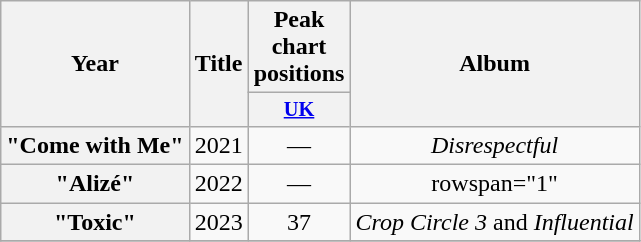<table class="wikitable plainrowheaders" style="text-align:center;">
<tr>
<th scope="col" rowspan="2">Year</th>
<th scope="col" rowspan="2">Title</th>
<th scope="col" colspan="1">Peak chart positions</th>
<th scope="col" rowspan="2">Album</th>
</tr>
<tr>
<th scope="col" style="width:3em;font-size:85%;"><a href='#'>UK</a></th>
</tr>
<tr>
<th scope="row">"Come with Me"<br></th>
<td>2021</td>
<td>—</td>
<td><em>Disrespectful</em></td>
</tr>
<tr>
<th scope="row">"Alizé"<br></th>
<td>2022</td>
<td>—</td>
<td>rowspan="1" </td>
</tr>
<tr>
<th scope="row">"Toxic"<br></th>
<td>2023</td>
<td>37</td>
<td><em>Crop Circle 3</em> and <em>Influential</em></td>
</tr>
<tr>
</tr>
</table>
